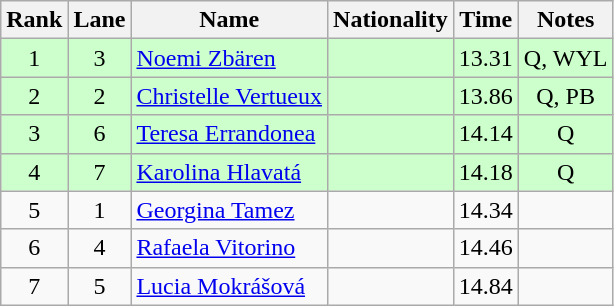<table class="wikitable sortable" style="text-align:center">
<tr>
<th>Rank</th>
<th>Lane</th>
<th>Name</th>
<th>Nationality</th>
<th>Time</th>
<th>Notes</th>
</tr>
<tr bgcolor=ccffcc>
<td align=center>1</td>
<td align=center>3</td>
<td align=left><a href='#'>Noemi Zbären</a></td>
<td align=left></td>
<td>13.31</td>
<td>Q, WYL</td>
</tr>
<tr bgcolor=ccffcc>
<td align=center>2</td>
<td align=center>2</td>
<td align=left><a href='#'>Christelle Vertueux</a></td>
<td align=left></td>
<td>13.86</td>
<td>Q, PB</td>
</tr>
<tr bgcolor=ccffcc>
<td align=center>3</td>
<td align=center>6</td>
<td align=left><a href='#'>Teresa Errandonea</a></td>
<td align=left></td>
<td>14.14</td>
<td>Q</td>
</tr>
<tr bgcolor=ccffcc>
<td align=center>4</td>
<td align=center>7</td>
<td align=left><a href='#'>Karolina Hlavatá</a></td>
<td align=left></td>
<td>14.18</td>
<td>Q</td>
</tr>
<tr>
<td align=center>5</td>
<td align=center>1</td>
<td align=left><a href='#'>Georgina Tamez</a></td>
<td align=left></td>
<td>14.34</td>
<td></td>
</tr>
<tr>
<td align=center>6</td>
<td align=center>4</td>
<td align=left><a href='#'>Rafaela Vitorino</a></td>
<td align=left></td>
<td>14.46</td>
<td></td>
</tr>
<tr>
<td align=center>7</td>
<td align=center>5</td>
<td align=left><a href='#'>Lucia Mokrášová</a></td>
<td align=left></td>
<td>14.84</td>
<td></td>
</tr>
</table>
